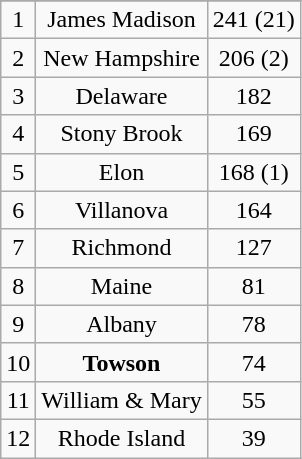<table class="wikitable">
<tr align="center">
</tr>
<tr align="center">
<td>1</td>
<td>James Madison</td>
<td>241 (21)</td>
</tr>
<tr align="center">
<td>2</td>
<td>New Hampshire</td>
<td>206 (2)</td>
</tr>
<tr align="center">
<td>3</td>
<td>Delaware</td>
<td>182</td>
</tr>
<tr align="center">
<td>4</td>
<td>Stony Brook</td>
<td>169</td>
</tr>
<tr align="center">
<td>5</td>
<td>Elon</td>
<td>168 (1)</td>
</tr>
<tr align="center">
<td>6</td>
<td>Villanova</td>
<td>164</td>
</tr>
<tr align="center">
<td>7</td>
<td>Richmond</td>
<td>127</td>
</tr>
<tr align="center">
<td>8</td>
<td>Maine</td>
<td>81</td>
</tr>
<tr align="center">
<td>9</td>
<td>Albany</td>
<td>78</td>
</tr>
<tr align="center">
<td>10</td>
<td><strong>Towson</strong></td>
<td>74</td>
</tr>
<tr align="center">
<td>11</td>
<td>William & Mary</td>
<td>55</td>
</tr>
<tr align="center">
<td>12</td>
<td>Rhode Island</td>
<td>39</td>
</tr>
</table>
